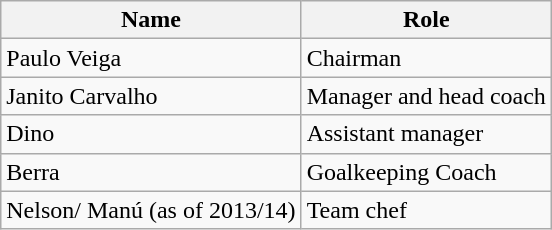<table class="wikitable">
<tr>
<th>Name</th>
<th>Role</th>
</tr>
<tr>
<td> Paulo Veiga</td>
<td>Chairman</td>
</tr>
<tr>
<td> Janito Carvalho</td>
<td>Manager and head coach</td>
</tr>
<tr>
<td> Dino</td>
<td>Assistant manager</td>
</tr>
<tr>
<td> Berra</td>
<td>Goalkeeping Coach</td>
</tr>
<tr>
<td> Nelson/ Manú (as of 2013/14)</td>
<td>Team chef</td>
</tr>
</table>
